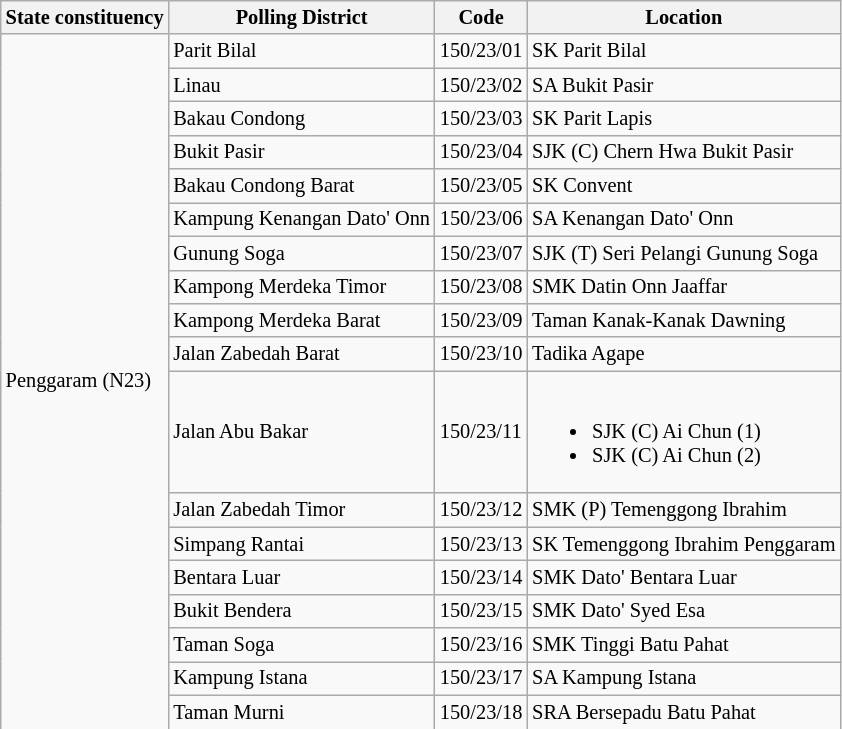<table class="wikitable sortable mw-collapsible" style="white-space:nowrap;font-size:85%">
<tr>
<th>State constituency</th>
<th>Polling District</th>
<th>Code</th>
<th>Location</th>
</tr>
<tr>
<td rowspan="18">Penggaram (N23)</td>
<td>Parit Bilal</td>
<td>150/23/01</td>
<td>SK Parit Bilal</td>
</tr>
<tr>
<td>Linau</td>
<td>150/23/02</td>
<td>SA Bukit Pasir</td>
</tr>
<tr>
<td>Bakau Condong</td>
<td>150/23/03</td>
<td>SK Parit Lapis</td>
</tr>
<tr>
<td>Bukit Pasir</td>
<td>150/23/04</td>
<td>SJK (C) Chern Hwa Bukit Pasir</td>
</tr>
<tr>
<td>Bakau Condong Barat</td>
<td>150/23/05</td>
<td>SK Convent</td>
</tr>
<tr>
<td>Kampung Kenangan Dato' Onn</td>
<td>150/23/06</td>
<td>SA Kenangan Dato' Onn</td>
</tr>
<tr>
<td>Gunung Soga</td>
<td>150/23/07</td>
<td>SJK (T) Seri Pelangi Gunung Soga</td>
</tr>
<tr>
<td>Kampong Merdeka Timor</td>
<td>150/23/08</td>
<td>SMK Datin Onn Jaaffar</td>
</tr>
<tr>
<td>Kampong Merdeka Barat</td>
<td>150/23/09</td>
<td>Taman Kanak-Kanak Dawning</td>
</tr>
<tr>
<td>Jalan Zabedah Barat</td>
<td>150/23/10</td>
<td>Tadika Agape</td>
</tr>
<tr>
<td>Jalan Abu Bakar</td>
<td>150/23/11</td>
<td><br><ul><li>SJK (C) Ai Chun (1)</li><li>SJK (C) Ai Chun (2)</li></ul></td>
</tr>
<tr>
<td>Jalan Zabedah Timor</td>
<td>150/23/12</td>
<td>SMK (P) Temenggong Ibrahim</td>
</tr>
<tr>
<td>Simpang Rantai</td>
<td>150/23/13</td>
<td>SK Temenggong Ibrahim Penggaram</td>
</tr>
<tr>
<td>Bentara Luar</td>
<td>150/23/14</td>
<td>SMK Dato' Bentara Luar</td>
</tr>
<tr>
<td>Bukit Bendera</td>
<td>150/23/15</td>
<td>SMK Dato' Syed Esa</td>
</tr>
<tr>
<td>Taman Soga</td>
<td>150/23/16</td>
<td>SMK Tinggi Batu Pahat</td>
</tr>
<tr>
<td>Kampung Istana</td>
<td>150/23/17</td>
<td>SA Kampung Istana</td>
</tr>
<tr>
<td>Taman Murni</td>
<td>150/23/18</td>
<td>SRA Bersepadu Batu Pahat</td>
</tr>
</table>
